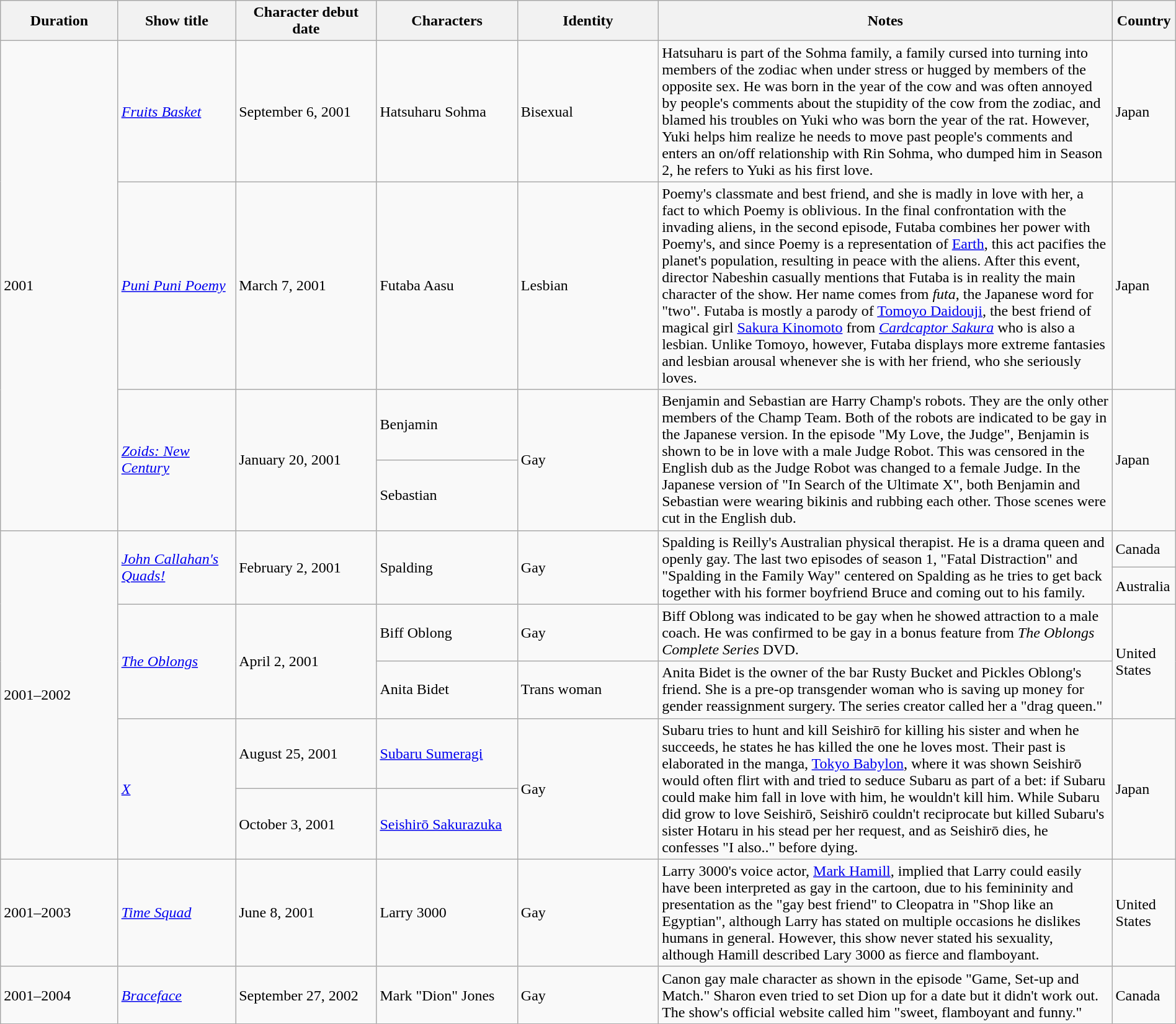<table class="wikitable sortable" style="width: 100%">
<tr>
<th scope="col" style="width:10%;">Duration</th>
<th scope="col" style="width:10%;">Show title</th>
<th scope="col" style="width:12%;">Character debut date</th>
<th scope="col" style="width:12%;">Characters</th>
<th scope="col" style="width:12%;">Identity</th>
<th>Notes</th>
<th>Country</th>
</tr>
<tr>
<td rowspan="4">2001</td>
<td><em><a href='#'>Fruits Basket</a></em></td>
<td>September 6, 2001</td>
<td>Hatsuharu Sohma</td>
<td>Bisexual</td>
<td>Hatsuharu is part of the Sohma family, a family cursed into turning into members of the zodiac when under stress or hugged by members of the opposite sex. He was born in the year of the cow and was often annoyed by people's comments about the stupidity of the cow from the zodiac, and blamed his troubles on Yuki who was born the year of the rat. However, Yuki helps him realize he needs to move past people's comments and enters an on/off relationship with Rin Sohma, who dumped him in Season 2, he refers to Yuki as his first love.</td>
<td>Japan</td>
</tr>
<tr>
<td><em><a href='#'>Puni Puni Poemy</a></em></td>
<td>March 7, 2001</td>
<td>Futaba Aasu</td>
<td>Lesbian</td>
<td>Poemy's classmate and best friend, and she is madly in love with her, a fact to which Poemy is oblivious. In the final confrontation with the invading aliens, in the second episode, Futaba combines her power with Poemy's, and since Poemy is a representation of <a href='#'>Earth</a>, this act pacifies the planet's population, resulting in peace with the aliens. After this event, director Nabeshin casually mentions that Futaba is in reality the main character of the show. Her name comes from <em>futa</em>, the Japanese word for "two". Futaba is mostly a parody of <a href='#'>Tomoyo Daidouji</a>, the best friend of magical girl <a href='#'>Sakura Kinomoto</a> from <em><a href='#'>Cardcaptor Sakura</a></em> who is also a lesbian. Unlike Tomoyo, however, Futaba displays more extreme fantasies and lesbian arousal whenever she is with her friend, who she seriously loves.</td>
<td>Japan</td>
</tr>
<tr>
<td rowspan="2"><em><a href='#'>Zoids: New Century</a></em></td>
<td rowspan="2">January 20, 2001</td>
<td>Benjamin</td>
<td rowspan="2">Gay</td>
<td rowspan="2">Benjamin and Sebastian are Harry Champ's robots. They are the only other members of the Champ Team. Both of the robots are indicated to be gay in the Japanese version. In the episode "My Love, the Judge", Benjamin is shown to be in love with a male Judge Robot. This was censored in the English dub as the Judge Robot was changed to a female Judge. In the Japanese version of "In Search of the Ultimate X", both Benjamin and Sebastian were wearing bikinis and rubbing each other. Those scenes were cut in the English dub.</td>
<td rowspan="2">Japan</td>
</tr>
<tr>
<td>Sebastian</td>
</tr>
<tr>
<td rowspan="6">2001–2002</td>
<td rowspan="2"><em><a href='#'>John Callahan's Quads!</a></em></td>
<td rowspan="2">February 2, 2001</td>
<td rowspan="2">Spalding</td>
<td rowspan="2">Gay</td>
<td rowspan="2">Spalding is Reilly's Australian physical therapist. He is a drama queen and openly gay. The last two episodes of season 1, "Fatal Distraction" and "Spalding in the Family Way"  centered on Spalding as he tries to get back together with his former boyfriend Bruce and coming out to his family.</td>
<td>Canada</td>
</tr>
<tr>
<td>Australia</td>
</tr>
<tr>
<td rowspan="2"><em><a href='#'>The Oblongs</a></em></td>
<td rowspan="2">April 2, 2001</td>
<td>Biff Oblong</td>
<td>Gay</td>
<td>Biff Oblong was indicated to be gay when he showed attraction to a male coach. He was confirmed to be gay in a bonus feature from <em>The Oblongs Complete Series</em> DVD.</td>
<td rowspan="2">United States</td>
</tr>
<tr>
<td>Anita Bidet</td>
<td>Trans woman</td>
<td>Anita Bidet is the owner of the bar Rusty Bucket and Pickles Oblong's friend. She is a pre-op transgender woman who is saving up money for gender reassignment surgery. The series creator called her a "drag queen."</td>
</tr>
<tr>
<td rowspan="2"><em><a href='#'>X</a></em></td>
<td>August 25, 2001</td>
<td><a href='#'>Subaru Sumeragi</a></td>
<td rowspan="2">Gay</td>
<td rowspan="2">Subaru tries to hunt and kill Seishirō for killing his sister and when he succeeds, he states he has killed the one he loves most.  Their past is elaborated in the manga, <a href='#'>Tokyo Babylon</a>, where it was shown Seishirō would often flirt with and tried to seduce Subaru as part of a bet: if Subaru could make him fall in love with him, he wouldn't kill him. While Subaru did grow to love Seishirō, Seishirō couldn't reciprocate but killed Subaru's sister Hotaru in his stead per her request, and as Seishirō dies, he confesses "I also.." before dying.</td>
<td rowspan="2">Japan</td>
</tr>
<tr>
<td>October 3, 2001</td>
<td><a href='#'>Seishirō Sakurazuka</a></td>
</tr>
<tr>
<td>2001–2003</td>
<td><em><a href='#'>Time Squad</a></em></td>
<td>June 8, 2001</td>
<td>Larry 3000</td>
<td>Gay</td>
<td>Larry 3000's voice actor, <a href='#'>Mark Hamill</a>, implied that Larry could easily have been interpreted as gay in the cartoon, due to his femininity and presentation as the "gay best friend" to Cleopatra in "Shop like an Egyptian", although Larry has stated on multiple occasions he dislikes humans in general. However, this show never stated his sexuality, although Hamill described Lary 3000 as fierce and flamboyant.</td>
<td>United States</td>
</tr>
<tr>
<td>2001–2004</td>
<td><em><a href='#'>Braceface</a></em></td>
<td>September 27, 2002</td>
<td>Mark "Dion" Jones</td>
<td>Gay</td>
<td>Canon gay male character as shown in the episode "Game, Set-up and Match." Sharon even tried to set Dion up for a date but it didn't work out. The show's official website called him "sweet, flamboyant and funny."</td>
<td>Canada</td>
</tr>
</table>
